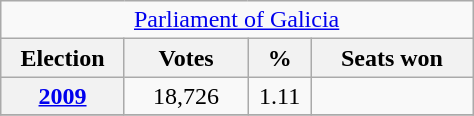<table class="wikitable" style="text-align:center;">
<tr>
<td colspan="8"><a href='#'>Parliament of Galicia</a></td>
</tr>
<tr>
<th width="75px">Election</th>
<th width="75px">Votes</th>
<th width="35px">%</th>
<th width="100px">Seats won</th>
</tr>
<tr>
<th><a href='#'>2009</a></th>
<td>18,726</td>
<td>1.11</td>
<td></td>
</tr>
<tr>
</tr>
</table>
